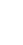<table style="text-align:center; color:#ffffff; font-size:0.8em;" cellpadding="2;">
<tr>
<td></td>
<td></td>
<td></td>
<td></td>
<td></td>
<td></td>
<td></td>
<td></td>
<td></td>
<td></td>
<td></td>
<td></td>
<td></td>
<td></td>
<td></td>
<td></td>
<td></td>
<td></td>
<td> <a href='#'></a></td>
<td> <a href='#'></a></td>
<td> <a href='#'></a></td>
<td> <a href='#'></a></td>
<td> <a href='#'></a></td>
</tr>
<tr>
<td> <a href='#'></a></td>
<td> <a href='#'></a></td>
<td></td>
<td> <a href='#'></a></td>
<td> <a href='#'></a></td>
<td></td>
<td> <a href='#'></a></td>
<td> <a href='#'></a></td>
<td></td>
<td> <a href='#'></a></td>
<td> <a href='#'></a></td>
<td></td>
<td> <a href='#'></a></td>
<td></td>
<td> <a href='#'></a></td>
<td> <a href='#'></a></td>
<td> <a href='#'></a></td>
<td> <a href='#'></a></td>
<td> <a href='#'></a></td>
<td> <a href='#'></a></td>
<td></td>
<td> <a href='#'></a></td>
<td> <a href='#'></a></td>
</tr>
<tr>
<td> <a href='#'></a></td>
<td> <a href='#'></a></td>
<td></td>
<td> <a href='#'></a></td>
<td> <a href='#'></a></td>
<td></td>
<td> <a href='#'></a></td>
<td> <a href='#'></a></td>
<td></td>
<td> <a href='#'></a></td>
<td> <a href='#'></a></td>
<td></td>
<td> <a href='#'></a></td>
<td></td>
<td> <a href='#'></a></td>
<td> <a href='#'></a></td>
<td> <a href='#'></a></td>
<td> <a href='#'></a><strong><em>/</em></strong> <a href='#'></a></td>
<td> <a href='#'></a></td>
<td></td>
<td> <a href='#'></a></td>
<td> <a href='#'></a></td>
<td> <a href='#'></a></td>
</tr>
<tr>
<td> <a href='#'></a></td>
<td> <a href='#'></a></td>
<td></td>
<td> <a href='#'></a></td>
<td> <a href='#'></a></td>
<td></td>
<td> <a href='#'></a></td>
<td> <a href='#'></a></td>
<td></td>
<td> <a href='#'></a></td>
<td> <a href='#'></a></td>
<td></td>
<td> <a href='#'></a></td>
<td></td>
<td> <a href='#'></a></td>
<td> <a href='#'></a></td>
<td> <a href='#'></a><strong><em>/</em></strong> <a href='#'></a></td>
<td> <a href='#'></a></td>
<td></td>
<td> <a href='#'></a></td>
<td> <a href='#'></a></td>
<td> <a href='#'></a></td>
<td> <a href='#'></a></td>
</tr>
<tr>
<td></td>
<td></td>
<td></td>
<td></td>
<td></td>
<td></td>
<td></td>
<td></td>
<td></td>
<td></td>
<td></td>
<td></td>
<td></td>
<td></td>
<td></td>
<td></td>
<td></td>
<td></td>
<td> <a href='#'></a></td>
<td> <a href='#'></a></td>
<td> <a href='#'></a></td>
<td></td>
<td></td>
</tr>
<tr>
<td style="background:"><a href='#'></a></td>
<td></td>
<td></td>
<td></td>
<td></td>
<td></td>
<td></td>
<td></td>
<td></td>
<td></td>
<td></td>
<td></td>
<td></td>
<td></td>
<td></td>
<td></td>
<td></td>
<td></td>
<td></td>
<td></td>
<td> <a href='#'></a></td>
<td></td>
<td></td>
</tr>
<tr>
<td></td>
<td></td>
<td></td>
<td></td>
<td></td>
<td></td>
<td></td>
<td></td>
<td></td>
<td></td>
<td></td>
<td></td>
<td></td>
<td></td>
<td></td>
<td></td>
<td></td>
<td></td>
<td></td>
<td></td>
<td></td>
<td></td>
<td></td>
</tr>
<tr>
<td></td>
<td></td>
<td></td>
<td></td>
<td></td>
<td></td>
<td></td>
<td></td>
<td></td>
<td></td>
<td></td>
<td></td>
<td></td>
<td></td>
<td></td>
<td></td>
<td></td>
<td></td>
<td></td>
<td> <a href='#'></a></td>
<td></td>
<td></td>
</tr>
<tr>
<td></td>
<td></td>
<td></td>
<td></td>
<td></td>
<td></td>
<td></td>
<td></td>
<td></td>
<td></td>
<td></td>
<td></td>
<td></td>
<td></td>
<td></td>
<td></td>
<td></td>
<td></td>
<td> <a href='#'></a></td>
<td> <a href='#'></a></td>
<td> <a href='#'></a></td>
<td></td>
</tr>
<tr>
<td> <a href='#'></a></td>
<td> <a href='#'></a></td>
<td></td>
<td> <a href='#'></a></td>
<td> <a href='#'></a></td>
<td></td>
<td> <a href='#'></a></td>
<td> <a href='#'></a></td>
<td></td>
<td> <a href='#'></a></td>
<td> <a href='#'></a></td>
<td></td>
<td> <a href='#'></a></td>
<td></td>
<td> <a href='#'></a></td>
<td> <a href='#'></a></td>
<td> <a href='#'></a></td>
<td> <a href='#'></a></td>
<td></td>
<td> <a href='#'></a></td>
<td> <a href='#'></a></td>
<td> <a href='#'></a></td>
<td> <a href='#'></a></td>
</tr>
<tr>
<td> <a href='#'></a></td>
<td> <a href='#'></a></td>
<td></td>
<td> <a href='#'></a></td>
<td> <a href='#'></a></td>
<td></td>
<td> <a href='#'></a></td>
<td> <a href='#'></a></td>
<td></td>
<td> <a href='#'></a></td>
<td> <a href='#'></a></td>
<td></td>
<td> <a href='#'></a></td>
<td></td>
<td> <a href='#'></a></td>
<td> <a href='#'></a></td>
<td> <a href='#'></a></td>
<td> <a href='#'></a></td>
<td> <a href='#'></a></td>
<td></td>
<td> <a href='#'></a></td>
<td> <a href='#'></a></td>
<td> <a href='#'></a></td>
</tr>
<tr>
<td> <a href='#'></a></td>
<td> <a href='#'></a></td>
<td></td>
<td> <a href='#'></a></td>
<td> <a href='#'></a></td>
<td></td>
<td> <a href='#'></a></td>
<td> <a href='#'></a></td>
<td></td>
<td> <a href='#'></a></td>
<td> <a href='#'></a></td>
<td></td>
<td> <a href='#'></a></td>
<td></td>
<td> <a href='#'></a></td>
<td> <a href='#'></a></td>
<td> <a href='#'></a></td>
<td> <a href='#'></a></td>
<td> <a href='#'></a></td>
<td> <a href='#'></a></td>
<td> <a href='#'></a></td>
<td> <a href='#'></a></td>
<td> <a href='#'></a></td>
</tr>
<tr>
<td></td>
<td></td>
<td></td>
<td></td>
<td></td>
<td></td>
<td></td>
<td></td>
<td></td>
<td></td>
<td></td>
<td></td>
<td></td>
<td></td>
<td></td>
<td></td>
<td></td>
<td></td>
<td> <a href='#'></a></td>
<td> <a href='#'></a></td>
<td> <a href='#'></a></td>
<td> <a href='#'></a></td>
<td></td>
</tr>
</table>
